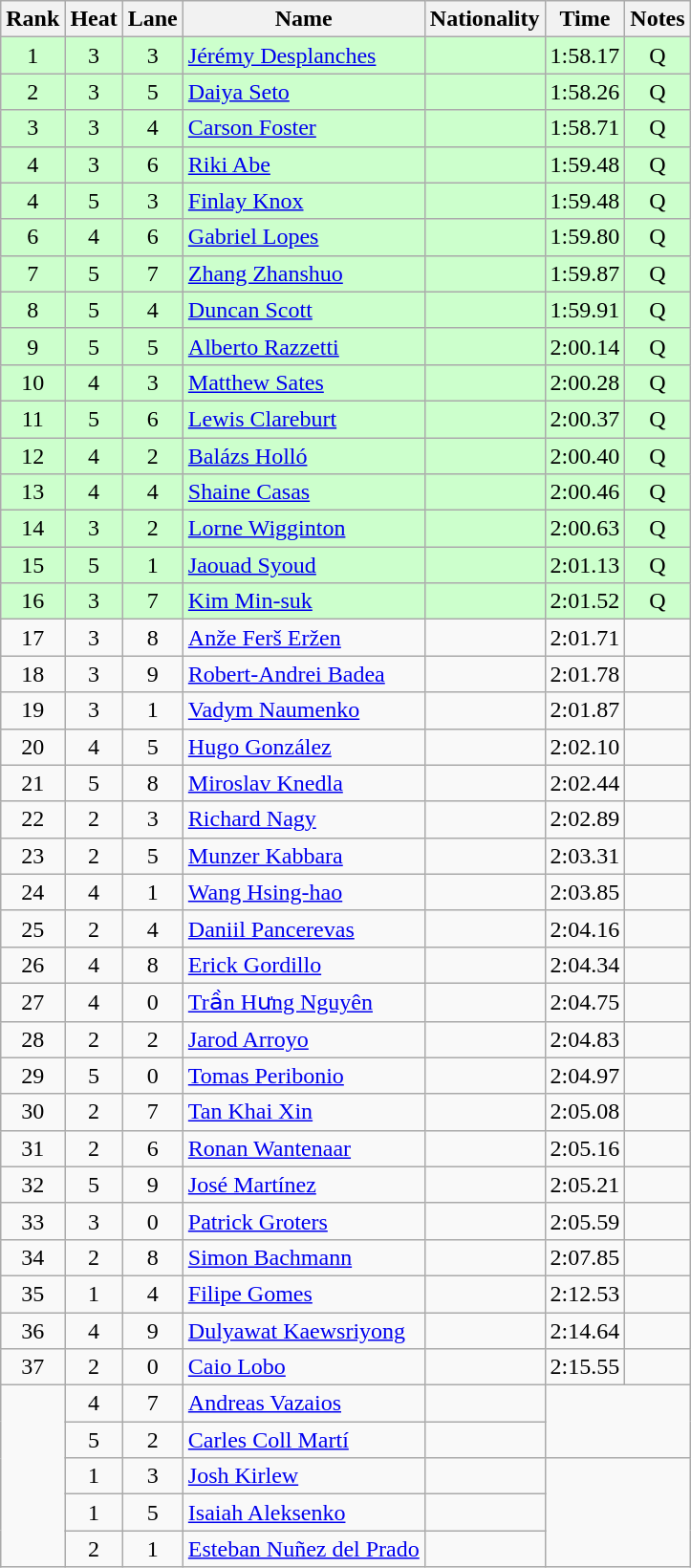<table class="wikitable sortable" style="text-align:center">
<tr>
<th>Rank</th>
<th>Heat</th>
<th>Lane</th>
<th>Name</th>
<th>Nationality</th>
<th>Time</th>
<th>Notes</th>
</tr>
<tr bgcolor=ccffcc>
<td>1</td>
<td>3</td>
<td>3</td>
<td align=left><a href='#'>Jérémy Desplanches</a></td>
<td align=left></td>
<td>1:58.17</td>
<td>Q</td>
</tr>
<tr bgcolor=ccffcc>
<td>2</td>
<td>3</td>
<td>5</td>
<td align=left><a href='#'>Daiya Seto</a></td>
<td align=left></td>
<td>1:58.26</td>
<td>Q</td>
</tr>
<tr bgcolor=ccffcc>
<td>3</td>
<td>3</td>
<td>4</td>
<td align=left><a href='#'>Carson Foster</a></td>
<td align=left></td>
<td>1:58.71</td>
<td>Q</td>
</tr>
<tr bgcolor=ccffcc>
<td>4</td>
<td>3</td>
<td>6</td>
<td align=left><a href='#'>Riki Abe</a></td>
<td align=left></td>
<td>1:59.48</td>
<td>Q</td>
</tr>
<tr bgcolor=ccffcc>
<td>4</td>
<td>5</td>
<td>3</td>
<td align=left><a href='#'>Finlay Knox</a></td>
<td align=left></td>
<td>1:59.48</td>
<td>Q</td>
</tr>
<tr bgcolor=ccffcc>
<td>6</td>
<td>4</td>
<td>6</td>
<td align=left><a href='#'>Gabriel Lopes</a></td>
<td align=left></td>
<td>1:59.80</td>
<td>Q</td>
</tr>
<tr bgcolor=ccffcc>
<td>7</td>
<td>5</td>
<td>7</td>
<td align=left><a href='#'>Zhang Zhanshuo</a></td>
<td align=left></td>
<td>1:59.87</td>
<td>Q</td>
</tr>
<tr bgcolor=ccffcc>
<td>8</td>
<td>5</td>
<td>4</td>
<td align=left><a href='#'>Duncan Scott</a></td>
<td align=left></td>
<td>1:59.91</td>
<td>Q</td>
</tr>
<tr bgcolor=ccffcc>
<td>9</td>
<td>5</td>
<td>5</td>
<td align=left><a href='#'>Alberto Razzetti</a></td>
<td align=left></td>
<td>2:00.14</td>
<td>Q</td>
</tr>
<tr bgcolor=ccffcc>
<td>10</td>
<td>4</td>
<td>3</td>
<td align=left><a href='#'>Matthew Sates</a></td>
<td align=left></td>
<td>2:00.28</td>
<td>Q</td>
</tr>
<tr bgcolor=ccffcc>
<td>11</td>
<td>5</td>
<td>6</td>
<td align=left><a href='#'>Lewis Clareburt</a></td>
<td align=left></td>
<td>2:00.37</td>
<td>Q</td>
</tr>
<tr bgcolor=ccffcc>
<td>12</td>
<td>4</td>
<td>2</td>
<td align=left><a href='#'>Balázs Holló</a></td>
<td align=left></td>
<td>2:00.40</td>
<td>Q</td>
</tr>
<tr bgcolor=ccffcc>
<td>13</td>
<td>4</td>
<td>4</td>
<td align=left><a href='#'>Shaine Casas</a></td>
<td align=left></td>
<td>2:00.46</td>
<td>Q</td>
</tr>
<tr bgcolor=ccffcc>
<td>14</td>
<td>3</td>
<td>2</td>
<td align=left><a href='#'>Lorne Wigginton</a></td>
<td align=left></td>
<td>2:00.63</td>
<td>Q</td>
</tr>
<tr bgcolor=ccffcc>
<td>15</td>
<td>5</td>
<td>1</td>
<td align=left><a href='#'>Jaouad Syoud</a></td>
<td align=left></td>
<td>2:01.13</td>
<td>Q</td>
</tr>
<tr bgcolor=ccffcc>
<td>16</td>
<td>3</td>
<td>7</td>
<td align=left><a href='#'>Kim Min-suk</a></td>
<td align=left></td>
<td>2:01.52</td>
<td>Q</td>
</tr>
<tr>
<td>17</td>
<td>3</td>
<td>8</td>
<td align=left><a href='#'>Anže Ferš Eržen</a></td>
<td align=left></td>
<td>2:01.71</td>
<td></td>
</tr>
<tr>
<td>18</td>
<td>3</td>
<td>9</td>
<td align=left><a href='#'>Robert-Andrei Badea</a></td>
<td align=left></td>
<td>2:01.78</td>
<td></td>
</tr>
<tr>
<td>19</td>
<td>3</td>
<td>1</td>
<td align=left><a href='#'>Vadym Naumenko</a></td>
<td align=left></td>
<td>2:01.87</td>
<td></td>
</tr>
<tr>
<td>20</td>
<td>4</td>
<td>5</td>
<td align=left><a href='#'>Hugo González</a></td>
<td align=left></td>
<td>2:02.10</td>
<td></td>
</tr>
<tr>
<td>21</td>
<td>5</td>
<td>8</td>
<td align=left><a href='#'>Miroslav Knedla</a></td>
<td align=left></td>
<td>2:02.44</td>
<td></td>
</tr>
<tr>
<td>22</td>
<td>2</td>
<td>3</td>
<td align=left><a href='#'>Richard Nagy</a></td>
<td align=left></td>
<td>2:02.89</td>
<td></td>
</tr>
<tr>
<td>23</td>
<td>2</td>
<td>5</td>
<td align=left><a href='#'>Munzer Kabbara</a></td>
<td align=left></td>
<td>2:03.31</td>
<td></td>
</tr>
<tr>
<td>24</td>
<td>4</td>
<td>1</td>
<td align=left><a href='#'>Wang Hsing-hao</a></td>
<td align=left></td>
<td>2:03.85</td>
<td></td>
</tr>
<tr>
<td>25</td>
<td>2</td>
<td>4</td>
<td align=left><a href='#'>Daniil Pancerevas</a></td>
<td align=left></td>
<td>2:04.16</td>
<td></td>
</tr>
<tr>
<td>26</td>
<td>4</td>
<td>8</td>
<td align=left><a href='#'>Erick Gordillo</a></td>
<td align=left></td>
<td>2:04.34</td>
<td></td>
</tr>
<tr>
<td>27</td>
<td>4</td>
<td>0</td>
<td align=left><a href='#'>Trần Hưng Nguyên</a></td>
<td align=left></td>
<td>2:04.75</td>
<td></td>
</tr>
<tr>
<td>28</td>
<td>2</td>
<td>2</td>
<td align=left><a href='#'>Jarod Arroyo</a></td>
<td align=left></td>
<td>2:04.83</td>
<td></td>
</tr>
<tr>
<td>29</td>
<td>5</td>
<td>0</td>
<td align=left><a href='#'>Tomas Peribonio</a></td>
<td align=left></td>
<td>2:04.97</td>
<td></td>
</tr>
<tr>
<td>30</td>
<td>2</td>
<td>7</td>
<td align=left><a href='#'>Tan Khai Xin</a></td>
<td align=left></td>
<td>2:05.08</td>
<td></td>
</tr>
<tr>
<td>31</td>
<td>2</td>
<td>6</td>
<td align=left><a href='#'>Ronan Wantenaar</a></td>
<td align=left></td>
<td>2:05.16</td>
<td></td>
</tr>
<tr>
<td>32</td>
<td>5</td>
<td>9</td>
<td align=left><a href='#'>José Martínez</a></td>
<td align=left></td>
<td>2:05.21</td>
<td></td>
</tr>
<tr>
<td>33</td>
<td>3</td>
<td>0</td>
<td align=left><a href='#'>Patrick Groters</a></td>
<td align=left></td>
<td>2:05.59</td>
<td></td>
</tr>
<tr>
<td>34</td>
<td>2</td>
<td>8</td>
<td align=left><a href='#'>Simon Bachmann</a></td>
<td align=left></td>
<td>2:07.85</td>
<td></td>
</tr>
<tr>
<td>35</td>
<td>1</td>
<td>4</td>
<td align=left><a href='#'>Filipe Gomes</a></td>
<td align=left></td>
<td>2:12.53</td>
<td></td>
</tr>
<tr>
<td>36</td>
<td>4</td>
<td>9</td>
<td align=left><a href='#'>Dulyawat Kaewsriyong</a></td>
<td align=left></td>
<td>2:14.64</td>
<td></td>
</tr>
<tr>
<td>37</td>
<td>2</td>
<td>0</td>
<td align=left><a href='#'>Caio Lobo</a></td>
<td align=left></td>
<td>2:15.55</td>
<td></td>
</tr>
<tr>
<td rowspan=5></td>
<td>4</td>
<td>7</td>
<td align=left><a href='#'>Andreas Vazaios</a></td>
<td align=left></td>
<td rowspan=2 colspan=2></td>
</tr>
<tr>
<td>5</td>
<td>2</td>
<td align=left><a href='#'>Carles Coll Martí</a></td>
<td align=left></td>
</tr>
<tr>
<td>1</td>
<td>3</td>
<td align=left><a href='#'>Josh Kirlew</a></td>
<td align=left></td>
<td rowspan=3 colspan=2></td>
</tr>
<tr>
<td>1</td>
<td>5</td>
<td align=left><a href='#'>Isaiah Aleksenko</a></td>
<td align=left></td>
</tr>
<tr>
<td>2</td>
<td>1</td>
<td align=left><a href='#'>Esteban Nuñez del Prado</a></td>
<td align=left></td>
</tr>
</table>
